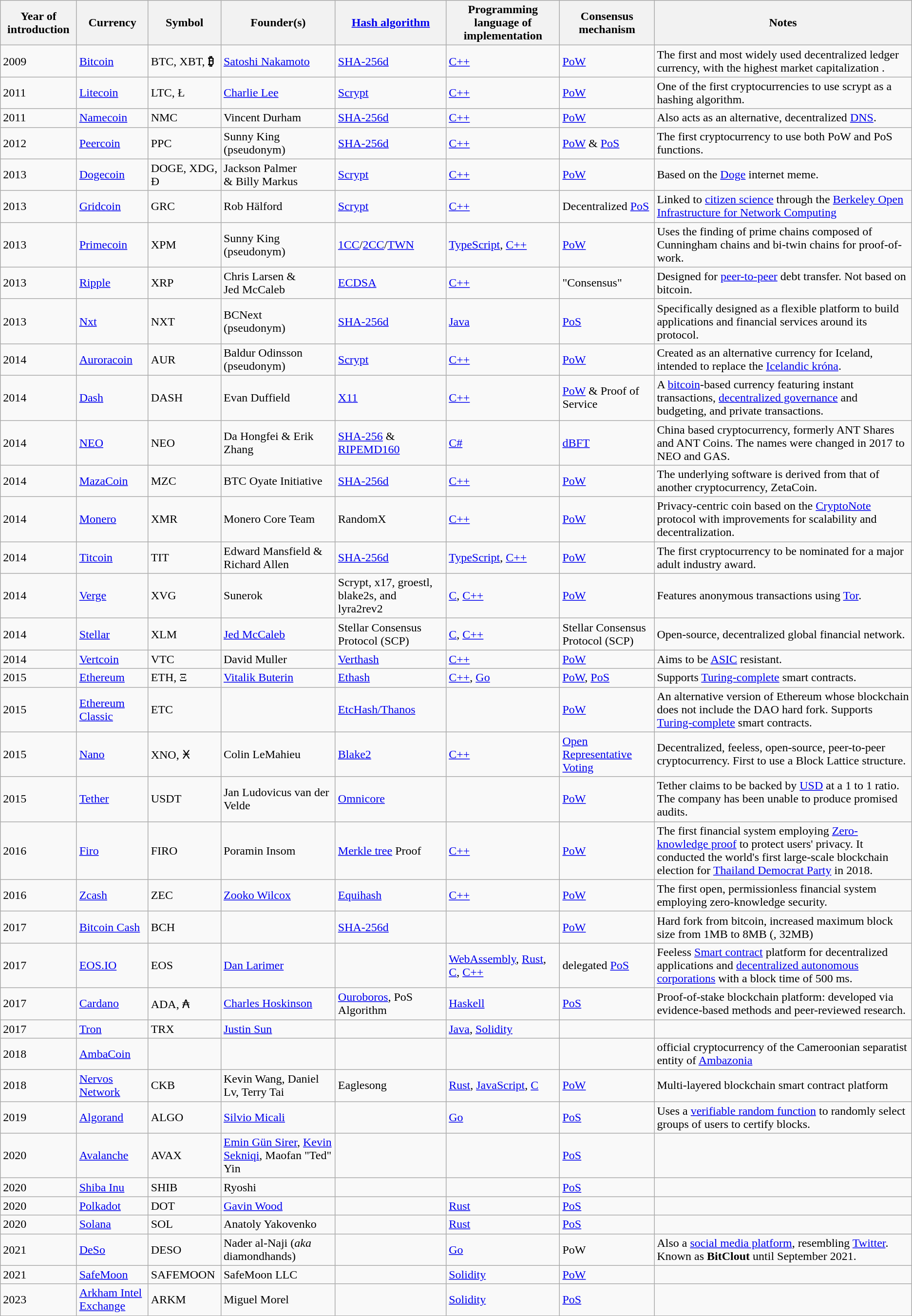<table class="wikitable sortable" style="text-align: left; width: auto;">
<tr>
<th>Year of introduction</th>
<th>Currency</th>
<th>Symbol</th>
<th>Founder(s)</th>
<th><a href='#'>Hash algorithm</a></th>
<th>Programming language of implementation</th>
<th>Consensus mechanism</th>
<th>Notes</th>
</tr>
<tr>
<td>2009</td>
<td><a href='#'>Bitcoin</a></td>
<td>BTC, XBT, <strong>₿</strong></td>
<td><a href='#'>Satoshi Nakamoto</a></td>
<td><a href='#'>SHA-256d</a></td>
<td><a href='#'>C++</a></td>
<td><a href='#'>PoW</a></td>
<td>The first and most widely used decentralized ledger currency, with the highest market capitalization .</td>
</tr>
<tr>
<td>2011</td>
<td><a href='#'>Litecoin</a></td>
<td>LTC, Ł</td>
<td><a href='#'>Charlie Lee</a></td>
<td><a href='#'>Scrypt</a></td>
<td><a href='#'>C++</a></td>
<td><a href='#'>PoW</a></td>
<td>One of the first cryptocurrencies to use scrypt as a hashing algorithm.</td>
</tr>
<tr>
<td>2011</td>
<td><a href='#'>Namecoin</a></td>
<td>NMC</td>
<td>Vincent Durham</td>
<td><a href='#'>SHA-256d</a></td>
<td><a href='#'>C++</a></td>
<td><a href='#'>PoW</a></td>
<td>Also acts as an alternative, decentralized <a href='#'>DNS</a>.</td>
</tr>
<tr>
<td>2012</td>
<td><a href='#'>Peercoin</a></td>
<td>PPC</td>
<td>Sunny King<br>(pseudonym)</td>
<td><a href='#'>SHA-256d</a></td>
<td><a href='#'>C++</a></td>
<td><a href='#'>PoW</a> & <a href='#'>PoS</a></td>
<td>The first cryptocurrency to use both PoW and PoS functions.</td>
</tr>
<tr>
<td>2013</td>
<td><a href='#'>Dogecoin</a></td>
<td>DOGE, XDG, Ð</td>
<td>Jackson Palmer<br>& Billy Markus</td>
<td><a href='#'>Scrypt</a></td>
<td><a href='#'>C++</a></td>
<td><a href='#'>PoW</a></td>
<td>Based on the <a href='#'>Doge</a> internet meme.</td>
</tr>
<tr>
<td>2013</td>
<td><a href='#'>Gridcoin</a></td>
<td>GRC</td>
<td>Rob Hälford</td>
<td><a href='#'>Scrypt</a></td>
<td><a href='#'>C++</a></td>
<td>Decentralized <a href='#'>PoS</a></td>
<td>Linked to <a href='#'>citizen science</a> through the <a href='#'>Berkeley Open Infrastructure for Network Computing</a></td>
</tr>
<tr>
<td>2013</td>
<td><a href='#'>Primecoin</a></td>
<td>XPM</td>
<td>Sunny King<br>(pseudonym)</td>
<td><a href='#'>1CC</a>/<a href='#'>2CC</a>/<a href='#'>TWN</a></td>
<td><a href='#'>TypeScript</a>, <a href='#'>C++</a></td>
<td><a href='#'>PoW</a></td>
<td>Uses the finding of prime chains composed of Cunningham chains and bi-twin chains for proof-of-work.</td>
</tr>
<tr>
<td>2013</td>
<td><a href='#'>Ripple</a></td>
<td>XRP</td>
<td>Chris Larsen &<br>Jed McCaleb</td>
<td><a href='#'>ECDSA</a></td>
<td><a href='#'>C++</a></td>
<td>"Consensus"</td>
<td>Designed for <a href='#'>peer-to-peer</a> debt transfer. Not based on bitcoin.</td>
</tr>
<tr>
<td>2013</td>
<td><a href='#'>Nxt</a></td>
<td>NXT</td>
<td>BCNext<br>(pseudonym)</td>
<td><a href='#'>SHA-256d</a></td>
<td><a href='#'>Java</a></td>
<td><a href='#'>PoS</a></td>
<td>Specifically designed as a flexible platform to build applications and financial services around its protocol.</td>
</tr>
<tr>
<td>2014</td>
<td><a href='#'>Auroracoin</a></td>
<td>AUR</td>
<td>Baldur Odinsson<br>(pseudonym)</td>
<td><a href='#'>Scrypt</a></td>
<td><a href='#'>C++</a></td>
<td><a href='#'>PoW</a></td>
<td>Created as an alternative currency for Iceland, intended to replace the <a href='#'>Icelandic króna</a>.</td>
</tr>
<tr>
<td>2014</td>
<td><a href='#'>Dash</a></td>
<td>DASH</td>
<td>Evan Duffield</td>
<td><a href='#'>X11</a></td>
<td><a href='#'>C++</a></td>
<td><a href='#'>PoW</a> & Proof of Service</td>
<td>A <a href='#'>bitcoin</a>-based currency featuring instant transactions, <a href='#'>decentralized governance</a> and budgeting, and private transactions.</td>
</tr>
<tr>
<td>2014</td>
<td><a href='#'>NEO</a></td>
<td>NEO</td>
<td>Da Hongfei & Erik Zhang</td>
<td><a href='#'>SHA-256</a> & <a href='#'>RIPEMD160</a></td>
<td><a href='#'>C#</a></td>
<td><a href='#'>dBFT</a></td>
<td>China based cryptocurrency, formerly ANT Shares and ANT Coins. The names were changed in 2017 to NEO and GAS.</td>
</tr>
<tr>
<td>2014</td>
<td><a href='#'>MazaCoin</a></td>
<td>MZC</td>
<td>BTC Oyate Initiative</td>
<td><a href='#'>SHA-256d</a></td>
<td><a href='#'>C++</a></td>
<td><a href='#'>PoW</a></td>
<td>The underlying software is derived from that of another cryptocurrency, ZetaCoin.</td>
</tr>
<tr>
<td>2014</td>
<td><a href='#'>Monero</a></td>
<td>XMR</td>
<td>Monero Core Team</td>
<td>RandomX</td>
<td><a href='#'>C++</a></td>
<td><a href='#'>PoW</a></td>
<td>Privacy-centric coin based on the <a href='#'>CryptoNote</a> protocol with improvements for scalability and decentralization.</td>
</tr>
<tr>
<td>2014</td>
<td><a href='#'>Titcoin</a></td>
<td>TIT</td>
<td>Edward Mansfield & Richard Allen</td>
<td><a href='#'>SHA-256d</a></td>
<td><a href='#'>TypeScript</a>, <a href='#'>C++</a></td>
<td><a href='#'>PoW</a></td>
<td>The first cryptocurrency to be nominated for a major adult industry award.</td>
</tr>
<tr>
<td>2014</td>
<td><a href='#'>Verge</a></td>
<td>XVG</td>
<td>Sunerok</td>
<td>Scrypt, x17, groestl, blake2s, and lyra2rev2</td>
<td><a href='#'>C</a>, <a href='#'>C++</a></td>
<td><a href='#'>PoW</a></td>
<td>Features anonymous transactions using <a href='#'>Tor</a>.</td>
</tr>
<tr>
<td>2014</td>
<td><a href='#'>Stellar</a></td>
<td>XLM</td>
<td><a href='#'>Jed McCaleb</a></td>
<td>Stellar Consensus Protocol (SCP) </td>
<td><a href='#'>C</a>, <a href='#'>C++</a></td>
<td>Stellar Consensus Protocol (SCP) </td>
<td>Open-source, decentralized global financial network.</td>
</tr>
<tr>
<td>2014</td>
<td><a href='#'>Vertcoin</a></td>
<td>VTC</td>
<td>David Muller</td>
<td><a href='#'>Verthash</a></td>
<td><a href='#'>C++</a></td>
<td><a href='#'>PoW</a></td>
<td>Aims to be <a href='#'>ASIC</a> resistant.</td>
</tr>
<tr>
<td>2015</td>
<td><a href='#'>Ethereum</a></td>
<td>ETH, Ξ</td>
<td><a href='#'>Vitalik Buterin</a></td>
<td><a href='#'>Ethash</a></td>
<td><a href='#'>C++</a>, <a href='#'>Go</a></td>
<td><a href='#'>PoW</a>, <a href='#'>PoS</a></td>
<td>Supports <a href='#'>Turing-complete</a> smart contracts.</td>
</tr>
<tr>
<td>2015</td>
<td><a href='#'>Ethereum Classic</a></td>
<td>ETC</td>
<td></td>
<td><a href='#'>EtcHash/Thanos</a></td>
<td></td>
<td><a href='#'>PoW</a></td>
<td>An alternative version of Ethereum whose blockchain does not include the DAO hard fork. Supports <a href='#'>Turing-complete</a> smart contracts.</td>
</tr>
<tr>
<td>2015</td>
<td><a href='#'>Nano</a></td>
<td>XNO, Ӿ</td>
<td>Colin LeMahieu</td>
<td><a href='#'>Blake2</a></td>
<td><a href='#'>C++</a></td>
<td><a href='#'>Open Representative Voting</a></td>
<td>Decentralized, feeless, open-source, peer-to-peer cryptocurrency. First to use a Block Lattice structure.</td>
</tr>
<tr>
<td>2015</td>
<td><a href='#'>Tether</a></td>
<td>USDT</td>
<td>Jan Ludovicus van der Velde</td>
<td><a href='#'>Omnicore</a></td>
<td></td>
<td><a href='#'>PoW</a></td>
<td>Tether claims to be backed by <a href='#'>USD</a> at a 1 to 1 ratio. The company has been unable to produce promised audits.</td>
</tr>
<tr>
<td>2016</td>
<td><a href='#'>Firo</a></td>
<td>FIRO</td>
<td>Poramin Insom</td>
<td><a href='#'>Merkle tree</a> Proof</td>
<td><a href='#'>C++</a></td>
<td><a href='#'>PoW</a></td>
<td>The first financial system employing <a href='#'>Zero-knowledge proof</a> to protect users' privacy. It conducted the world's first large-scale blockchain election for <a href='#'>Thailand Democrat Party</a> in 2018.</td>
</tr>
<tr>
<td>2016</td>
<td><a href='#'>Zcash</a></td>
<td>ZEC</td>
<td><a href='#'>Zooko Wilcox</a></td>
<td><a href='#'>Equihash</a></td>
<td><a href='#'>C++</a></td>
<td><a href='#'>PoW</a></td>
<td>The first open, permissionless financial system employing zero-knowledge security.</td>
</tr>
<tr>
<td>2017</td>
<td><a href='#'>Bitcoin Cash</a></td>
<td>BCH</td>
<td></td>
<td><a href='#'>SHA-256d</a></td>
<td></td>
<td><a href='#'>PoW</a></td>
<td>Hard fork from bitcoin, increased maximum block size from 1MB to 8MB (, 32MB)</td>
</tr>
<tr>
<td>2017</td>
<td><a href='#'>EOS.IO</a></td>
<td>EOS</td>
<td><a href='#'>Dan Larimer</a></td>
<td></td>
<td><a href='#'>WebAssembly</a>, <a href='#'>Rust</a>, <a href='#'>C</a>, <a href='#'>C++</a></td>
<td>delegated <a href='#'>PoS</a></td>
<td>Feeless <a href='#'>Smart contract</a> platform for decentralized applications and <a href='#'>decentralized autonomous corporations</a> with a block time of 500 ms.</td>
</tr>
<tr>
<td>2017</td>
<td><a href='#'>Cardano</a></td>
<td>ADA, ₳</td>
<td><a href='#'>Charles Hoskinson</a></td>
<td><a href='#'>Ouroboros</a>, PoS Algorithm</td>
<td><a href='#'>Haskell</a></td>
<td><a href='#'>PoS</a></td>
<td>Proof-of-stake blockchain platform: developed via evidence-based methods and peer-reviewed research.</td>
</tr>
<tr>
<td>2017</td>
<td><a href='#'>Tron</a></td>
<td>TRX</td>
<td><a href='#'>Justin Sun</a></td>
<td></td>
<td><a href='#'>Java</a>, <a href='#'>Solidity</a></td>
<td></td>
<td></td>
</tr>
<tr>
<td>2018</td>
<td><a href='#'>AmbaCoin</a></td>
<td></td>
<td></td>
<td></td>
<td></td>
<td></td>
<td>official cryptocurrency of the Cameroonian separatist entity of <a href='#'>Ambazonia</a></td>
</tr>
<tr>
<td>2018</td>
<td><a href='#'>Nervos Network</a></td>
<td>CKB</td>
<td>Kevin Wang, Daniel Lv, Terry Tai</td>
<td>Eaglesong</td>
<td><a href='#'>Rust</a>, <a href='#'>JavaScript</a>, <a href='#'>C</a></td>
<td><a href='#'>PoW</a></td>
<td>Multi-layered blockchain smart contract platform</td>
</tr>
<tr>
<td>2019</td>
<td><a href='#'>Algorand</a></td>
<td>ALGO</td>
<td><a href='#'>Silvio Micali</a></td>
<td></td>
<td><a href='#'>Go</a></td>
<td><a href='#'>PoS</a></td>
<td>Uses a <a href='#'>verifiable random function</a> to randomly select groups of users to certify blocks.</td>
</tr>
<tr>
<td>2020</td>
<td><a href='#'>Avalanche</a></td>
<td>AVAX</td>
<td><a href='#'>Emin Gün Sirer</a>, <a href='#'>Kevin Sekniqi</a>, Maofan "Ted" Yin</td>
<td></td>
<td></td>
<td><a href='#'>PoS</a></td>
<td></td>
</tr>
<tr>
<td>2020</td>
<td><a href='#'>Shiba Inu</a></td>
<td>SHIB</td>
<td>Ryoshi</td>
<td></td>
<td></td>
<td><a href='#'>PoS</a></td>
<td></td>
</tr>
<tr>
<td>2020</td>
<td><a href='#'>Polkadot</a></td>
<td>DOT</td>
<td><a href='#'>Gavin Wood</a></td>
<td></td>
<td><a href='#'>Rust</a></td>
<td><a href='#'>PoS</a></td>
<td></td>
</tr>
<tr>
<td>2020</td>
<td><a href='#'>Solana</a></td>
<td>SOL</td>
<td>Anatoly Yakovenko</td>
<td></td>
<td><a href='#'>Rust</a></td>
<td><a href='#'>PoS</a></td>
<td></td>
</tr>
<tr>
<td>2021</td>
<td><a href='#'>DeSo</a></td>
<td>DESO</td>
<td>Nader al-Naji (<em>aka</em> diamondhands)</td>
<td></td>
<td><a href='#'>Go</a></td>
<td>PoW</td>
<td>Also a <a href='#'>social media platform</a>, resembling <a href='#'>Twitter</a>. Known as <strong>BitClout</strong> until September 2021.</td>
</tr>
<tr>
<td>2021</td>
<td><a href='#'>SafeMoon</a></td>
<td>SAFEMOON</td>
<td>SafeMoon LLC</td>
<td></td>
<td><a href='#'>Solidity</a></td>
<td><a href='#'>PoW</a></td>
<td></td>
</tr>
<tr>
<td>2023</td>
<td><a href='#'>Arkham Intel Exchange</a></td>
<td>ARKM</td>
<td>Miguel Morel</td>
<td></td>
<td><a href='#'>Solidity</a></td>
<td><a href='#'>PoS</a></td>
<td></td>
</tr>
</table>
